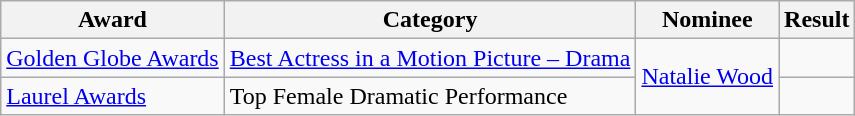<table class="wikitable plainrowheaders">
<tr>
<th>Award</th>
<th>Category</th>
<th>Nominee</th>
<th>Result</th>
</tr>
<tr>
<td><a href='#'>Golden Globe Awards</a></td>
<td><a href='#'>Best Actress in a Motion Picture – Drama</a></td>
<td rowspan="2"><a href='#'>Natalie Wood</a></td>
<td></td>
</tr>
<tr>
<td><a href='#'>Laurel Awards</a></td>
<td>Top Female Dramatic Performance</td>
<td></td>
</tr>
</table>
